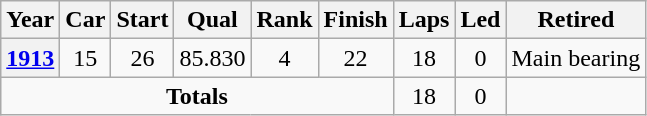<table class="wikitable" style="text-align:center">
<tr>
<th>Year</th>
<th>Car</th>
<th>Start</th>
<th>Qual</th>
<th>Rank</th>
<th>Finish</th>
<th>Laps</th>
<th>Led</th>
<th>Retired</th>
</tr>
<tr>
<th><a href='#'>1913</a></th>
<td>15</td>
<td>26</td>
<td>85.830</td>
<td>4</td>
<td>22</td>
<td>18</td>
<td>0</td>
<td>Main bearing</td>
</tr>
<tr>
<td colspan=6><strong>Totals</strong></td>
<td>18</td>
<td>0</td>
<td></td>
</tr>
</table>
